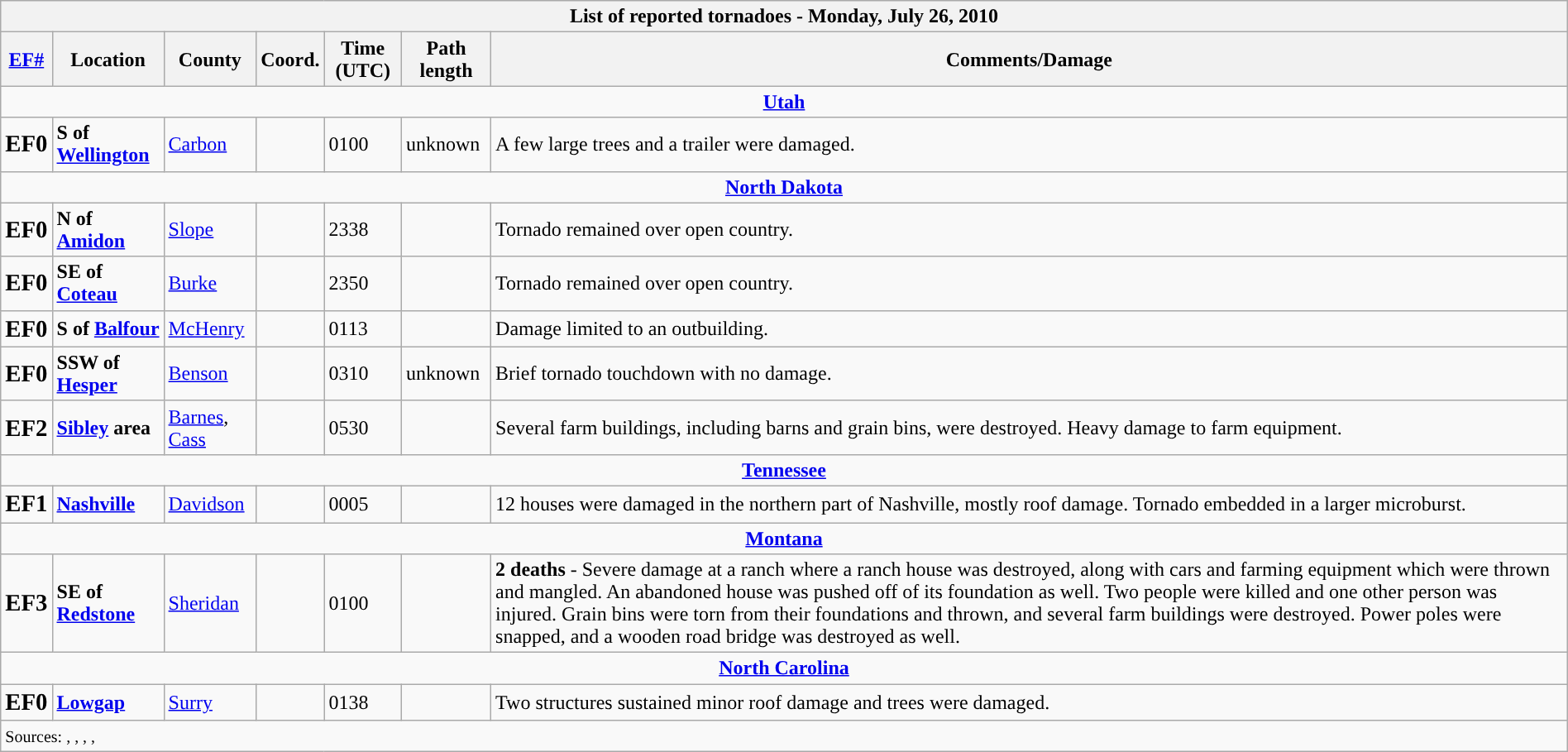<table class="wikitable collapsible" style="width:100%;">
<tr>
<th colspan="7">List of reported tornadoes - Monday, July 26, 2010</th>
</tr>
<tr>
<th><a href='#'>EF#</a></th>
<th>Location</th>
<th>County</th>
<th>Coord.</th>
<th>Time (UTC)</th>
<th>Path length</th>
<th>Comments/Damage</th>
</tr>
<tr>
<td colspan="7" style="text-align:center;"><strong><a href='#'>Utah</a></strong></td>
</tr>
<tr>
<td><big><strong>EF0</strong></big></td>
<td><strong>S of <a href='#'>Wellington</a></strong></td>
<td><a href='#'>Carbon</a></td>
<td></td>
<td>0100</td>
<td>unknown</td>
<td>A few large trees and a trailer were damaged.</td>
</tr>
<tr>
<td colspan="7" style="text-align:center;"><strong><a href='#'>North Dakota</a></strong></td>
</tr>
<tr>
<td><big><strong>EF0</strong></big></td>
<td><strong>N of <a href='#'>Amidon</a></strong></td>
<td><a href='#'>Slope</a></td>
<td></td>
<td>2338</td>
<td></td>
<td>Tornado remained over open country.</td>
</tr>
<tr>
<td><big><strong>EF0</strong></big></td>
<td><strong>SE of <a href='#'>Coteau</a></strong></td>
<td><a href='#'>Burke</a></td>
<td></td>
<td>2350</td>
<td></td>
<td>Tornado remained over open country.</td>
</tr>
<tr>
<td><big><strong>EF0</strong></big></td>
<td><strong>S of <a href='#'>Balfour</a></strong></td>
<td><a href='#'>McHenry</a></td>
<td></td>
<td>0113</td>
<td></td>
<td>Damage limited to an outbuilding.</td>
</tr>
<tr>
<td><big><strong>EF0</strong></big></td>
<td><strong>SSW of <a href='#'>Hesper</a></strong></td>
<td><a href='#'>Benson</a></td>
<td></td>
<td>0310</td>
<td>unknown</td>
<td>Brief tornado touchdown with no damage.</td>
</tr>
<tr>
<td><big><strong>EF2</strong></big></td>
<td><strong><a href='#'>Sibley</a> area</strong></td>
<td><a href='#'>Barnes</a>, <a href='#'>Cass</a></td>
<td></td>
<td>0530</td>
<td></td>
<td>Several farm buildings, including barns and grain bins, were destroyed. Heavy damage to farm equipment.</td>
</tr>
<tr>
<td colspan="7" style="text-align:center;"><strong><a href='#'>Tennessee</a></strong></td>
</tr>
<tr>
<td><big><strong>EF1</strong></big></td>
<td><strong><a href='#'>Nashville</a></strong></td>
<td><a href='#'>Davidson</a></td>
<td></td>
<td>0005</td>
<td></td>
<td>12 houses were damaged in the northern part of Nashville, mostly roof damage. Tornado embedded in a larger microburst.</td>
</tr>
<tr>
<td colspan="7" style="text-align:center;"><strong><a href='#'>Montana</a></strong></td>
</tr>
<tr>
<td><big><strong>EF3</strong></big></td>
<td><strong>SE of <a href='#'>Redstone</a></strong></td>
<td><a href='#'>Sheridan</a></td>
<td></td>
<td>0100</td>
<td></td>
<td><strong>2 deaths</strong> - Severe damage at a ranch where a ranch house was destroyed, along with cars and farming equipment which were thrown and mangled. An abandoned house was pushed off of its foundation as well. Two people were killed and one other person was injured. Grain bins were torn from their foundations and thrown, and several farm buildings were destroyed. Power poles were snapped, and a wooden road bridge was destroyed as well.</td>
</tr>
<tr>
<td colspan="7" style="text-align:center;"><strong><a href='#'>North Carolina</a></strong></td>
</tr>
<tr>
<td><big><strong>EF0</strong></big></td>
<td><strong><a href='#'>Lowgap</a></strong></td>
<td><a href='#'>Surry</a></td>
<td></td>
<td>0138</td>
<td></td>
<td>Two structures sustained minor roof damage and trees were damaged.</td>
</tr>
<tr>
<td colspan="7"><small>Sources: , , , , </small></td>
</tr>
</table>
